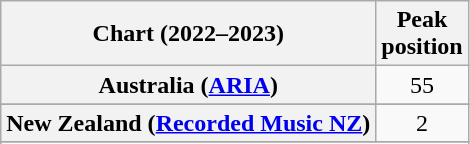<table class="wikitable sortable plainrowheaders" style="text-align:center">
<tr>
<th scope="col">Chart (2022–2023)</th>
<th scope="col">Peak<br>position</th>
</tr>
<tr>
<th scope="row">Australia (<a href='#'>ARIA</a>)</th>
<td>55</td>
</tr>
<tr>
</tr>
<tr>
</tr>
<tr>
</tr>
<tr>
</tr>
<tr>
<th scope="row">New Zealand (<a href='#'>Recorded Music NZ</a>)</th>
<td>2</td>
</tr>
<tr>
</tr>
<tr>
</tr>
</table>
